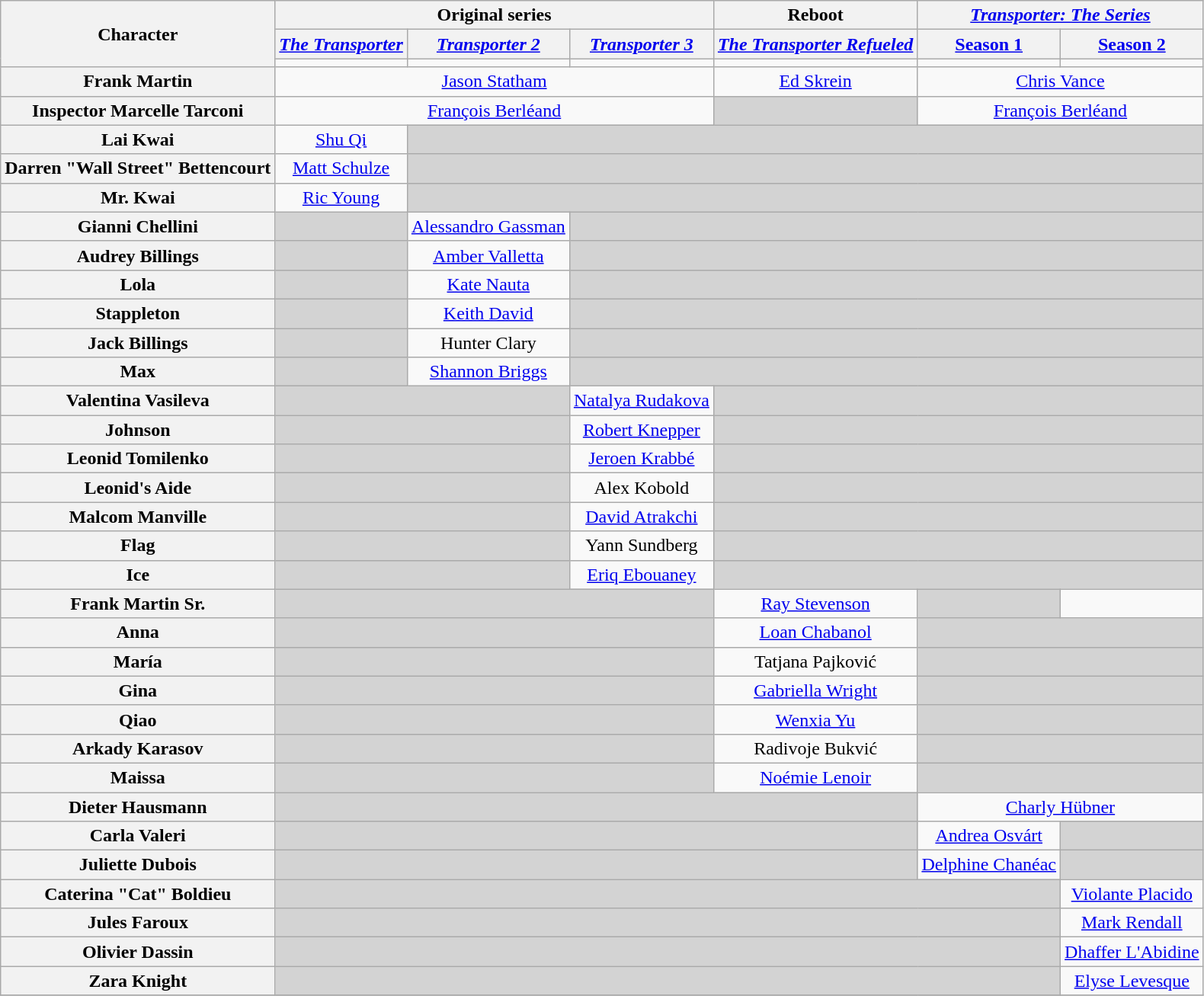<table class="wikitable" style="text-align:center">
<tr>
<th rowspan="3">Character</th>
<th colspan="3">Original series</th>
<th>Reboot</th>
<th colspan="2"><em><a href='#'>Transporter: The Series</a></em></th>
</tr>
<tr>
<th><em><a href='#'>The Transporter</a></em></th>
<th><em><a href='#'>Transporter 2</a></em></th>
<th><em><a href='#'>Transporter 3</a></em></th>
<th><em><a href='#'>The Transporter Refueled</a></em></th>
<th><a href='#'>Season 1</a></th>
<th><a href='#'>Season 2</a></th>
</tr>
<tr>
<td></td>
<td></td>
<td></td>
<td></td>
<td></td>
<td></td>
</tr>
<tr>
<th>Frank Martin<br></th>
<td colspan="3"><a href='#'>Jason Statham</a></td>
<td><a href='#'>Ed Skrein</a></td>
<td colspan="2"><a href='#'>Chris Vance</a></td>
</tr>
<tr>
<th>Inspector Marcelle Tarconi</th>
<td colspan="3"><a href='#'>François Berléand</a></td>
<td colspan="1" style="background:lightgrey;"> </td>
<td colspan="2"><a href='#'>François Berléand</a></td>
</tr>
<tr>
<th>Lai Kwai</th>
<td><a href='#'>Shu Qi</a></td>
<td colspan="5" style="background:lightgrey;"> </td>
</tr>
<tr>
<th>Darren "Wall Street" Bettencourt</th>
<td><a href='#'>Matt Schulze</a></td>
<td colspan="5" style="background:lightgrey;"> </td>
</tr>
<tr>
<th>Mr. Kwai</th>
<td><a href='#'>Ric Young</a></td>
<td colspan="5" style="background:lightgrey;"> </td>
</tr>
<tr>
<th>Gianni Chellini</th>
<td style="background:lightgrey;"> </td>
<td><a href='#'>Alessandro Gassman</a></td>
<td colspan="4" style="background:lightgrey;"> </td>
</tr>
<tr>
<th>Audrey Billings</th>
<td style="background:lightgrey;"> </td>
<td><a href='#'>Amber Valletta</a></td>
<td colspan="4" style="background:lightgrey;"> </td>
</tr>
<tr>
<th>Lola</th>
<td style="background:lightgrey;"> </td>
<td><a href='#'>Kate Nauta</a></td>
<td colspan="4" style="background:lightgrey;"> </td>
</tr>
<tr>
<th>Stappleton</th>
<td style="background:lightgrey;"> </td>
<td><a href='#'>Keith David</a></td>
<td colspan="4" style="background:lightgrey;"> </td>
</tr>
<tr>
<th>Jack Billings</th>
<td style="background:lightgrey;"> </td>
<td>Hunter Clary</td>
<td colspan="4" style="background:lightgrey;"> </td>
</tr>
<tr>
<th>Max</th>
<td style="background:lightgrey;"> </td>
<td><a href='#'>Shannon Briggs</a></td>
<td colspan="4" style="background:lightgrey;"> </td>
</tr>
<tr>
<th>Valentina Vasileva</th>
<td colspan="2" style="background:lightgrey;"> </td>
<td><a href='#'>Natalya Rudakova</a></td>
<td colspan="3" style="background:lightgrey;"> </td>
</tr>
<tr>
<th>Johnson</th>
<td colspan="2" style="background:lightgrey;"> </td>
<td><a href='#'>Robert Knepper</a></td>
<td colspan="3" style="background:lightgrey;"> </td>
</tr>
<tr>
<th>Leonid Tomilenko</th>
<td colspan="2" style="background:lightgrey;"> </td>
<td><a href='#'>Jeroen Krabbé</a></td>
<td colspan="3" style="background:lightgrey;"> </td>
</tr>
<tr>
<th>Leonid's Aide</th>
<td colspan="2" style="background:lightgrey;"> </td>
<td>Alex Kobold</td>
<td colspan="3" style="background:lightgrey;"> </td>
</tr>
<tr>
<th>Malcom Manville</th>
<td colspan="2" style="background:lightgrey;"> </td>
<td><a href='#'>David Atrakchi</a></td>
<td colspan="3" style="background:lightgrey;"> </td>
</tr>
<tr>
<th>Flag</th>
<td colspan="2" style="background:lightgrey;"> </td>
<td>Yann Sundberg</td>
<td colspan="3" style="background:lightgrey;"> </td>
</tr>
<tr>
<th>Ice</th>
<td colspan="2" style="background:lightgrey;"> </td>
<td><a href='#'>Eriq Ebouaney</a></td>
<td colspan="3" style="background:lightgrey;"> </td>
</tr>
<tr>
<th>Frank Martin Sr.</th>
<td colspan="3" style="background:lightgrey;"> </td>
<td><a href='#'>Ray Stevenson</a></td>
<td style="background:lightgrey;"> </td>
<td></td>
</tr>
<tr>
<th>Anna</th>
<td colspan="3" style="background:lightgrey;"> </td>
<td><a href='#'>Loan Chabanol</a></td>
<td colspan="2" style="background:lightgrey;"> </td>
</tr>
<tr>
<th>María</th>
<td colspan="3" style="background:lightgrey;"> </td>
<td>Tatjana Pajković</td>
<td colspan="2" style="background:lightgrey;"> </td>
</tr>
<tr>
<th>Gina</th>
<td colspan="3" style="background:lightgrey;"> </td>
<td><a href='#'>Gabriella Wright</a></td>
<td colspan="2" style="background:lightgrey;"> </td>
</tr>
<tr>
<th>Qiao</th>
<td colspan="3" style="background:lightgrey;"> </td>
<td><a href='#'>Wenxia Yu</a></td>
<td colspan="2" style="background:lightgrey;"> </td>
</tr>
<tr>
<th>Arkady Karasov</th>
<td colspan="3" style="background:lightgrey;"> </td>
<td>Radivoje Bukvić</td>
<td colspan="2" style="background:lightgrey;"> </td>
</tr>
<tr>
<th>Maissa</th>
<td colspan="3" style="background:lightgrey;"> </td>
<td><a href='#'>Noémie Lenoir</a></td>
<td colspan="2" style="background:lightgrey;"> </td>
</tr>
<tr>
<th>Dieter Hausmann</th>
<td colspan="4" style="background:lightgrey;"> </td>
<td colspan="2"><a href='#'>Charly Hübner</a></td>
</tr>
<tr>
<th>Carla Valeri</th>
<td colspan="4" style="background:lightgrey;"> </td>
<td><a href='#'>Andrea Osvárt</a></td>
<td colspan="1" style="background:lightgrey;"> </td>
</tr>
<tr>
<th>Juliette Dubois</th>
<td colspan="4" style="background:lightgrey;"> </td>
<td><a href='#'>Delphine Chanéac</a></td>
<td colspan="1" style="background:lightgrey;"> </td>
</tr>
<tr>
<th>Caterina "Cat" Boldieu</th>
<td colspan="5" style="background:lightgrey;"> </td>
<td><a href='#'>Violante Placido</a></td>
</tr>
<tr>
<th>Jules Faroux</th>
<td colspan="5" style="background:lightgrey;"> </td>
<td><a href='#'>Mark Rendall</a></td>
</tr>
<tr>
<th>Olivier Dassin</th>
<td colspan="5" style="background:lightgrey;"> </td>
<td><a href='#'>Dhaffer L'Abidine</a></td>
</tr>
<tr>
<th>Zara Knight</th>
<td colspan="5" style="background:lightgrey;"> </td>
<td><a href='#'>Elyse Levesque</a></td>
</tr>
<tr>
</tr>
</table>
